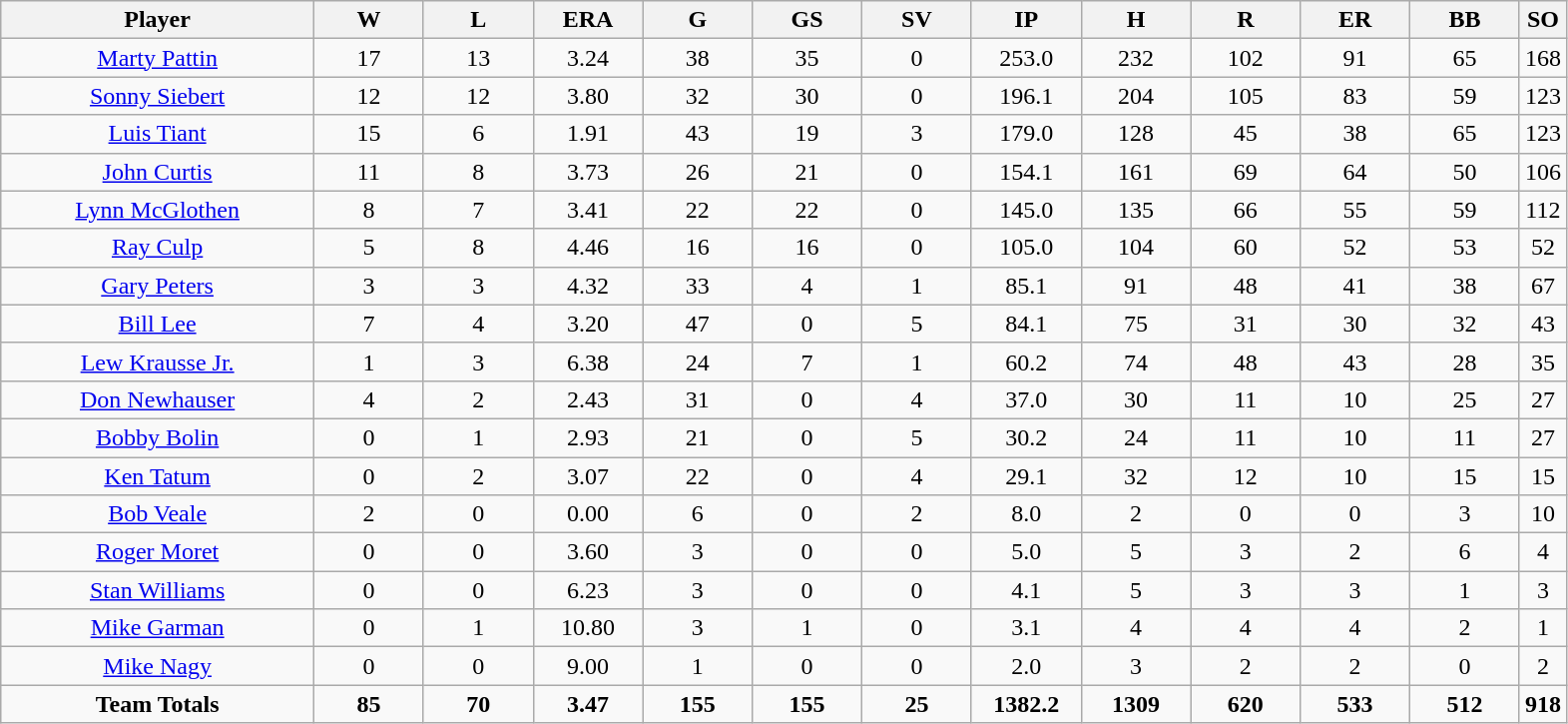<table class=wikitable style="text-align:center">
<tr>
<th bgcolor=#DDDDFF; width="20%">Player</th>
<th bgcolor=#DDDDFF; width="7%">W</th>
<th bgcolor=#DDDDFF; width="7%">L</th>
<th bgcolor=#DDDDFF; width="7%">ERA</th>
<th bgcolor=#DDDDFF; width="7%">G</th>
<th bgcolor=#DDDDFF; width="7%">GS</th>
<th bgcolor=#DDDDFF; width="7%">SV</th>
<th bgcolor=#DDDDFF; width="7%">IP</th>
<th bgcolor=#DDDDFF; width="7%">H</th>
<th bgcolor=#DDDDFF; width="7%">R</th>
<th bgcolor=#DDDDFF; width="7%">ER</th>
<th bgcolor=#DDDDFF; width="7%">BB</th>
<th bgcolor=#DDDDFF; width="7%">SO</th>
</tr>
<tr>
<td><a href='#'>Marty Pattin</a></td>
<td>17</td>
<td>13</td>
<td>3.24</td>
<td>38</td>
<td>35</td>
<td>0</td>
<td>253.0</td>
<td>232</td>
<td>102</td>
<td>91</td>
<td>65</td>
<td>168</td>
</tr>
<tr>
<td><a href='#'>Sonny Siebert</a></td>
<td>12</td>
<td>12</td>
<td>3.80</td>
<td>32</td>
<td>30</td>
<td>0</td>
<td>196.1</td>
<td>204</td>
<td>105</td>
<td>83</td>
<td>59</td>
<td>123</td>
</tr>
<tr>
<td><a href='#'>Luis Tiant</a></td>
<td>15</td>
<td>6</td>
<td>1.91</td>
<td>43</td>
<td>19</td>
<td>3</td>
<td>179.0</td>
<td>128</td>
<td>45</td>
<td>38</td>
<td>65</td>
<td>123</td>
</tr>
<tr>
<td><a href='#'>John Curtis</a></td>
<td>11</td>
<td>8</td>
<td>3.73</td>
<td>26</td>
<td>21</td>
<td>0</td>
<td>154.1</td>
<td>161</td>
<td>69</td>
<td>64</td>
<td>50</td>
<td>106</td>
</tr>
<tr>
<td><a href='#'>Lynn McGlothen</a></td>
<td>8</td>
<td>7</td>
<td>3.41</td>
<td>22</td>
<td>22</td>
<td>0</td>
<td>145.0</td>
<td>135</td>
<td>66</td>
<td>55</td>
<td>59</td>
<td>112</td>
</tr>
<tr>
<td><a href='#'>Ray Culp</a></td>
<td>5</td>
<td>8</td>
<td>4.46</td>
<td>16</td>
<td>16</td>
<td>0</td>
<td>105.0</td>
<td>104</td>
<td>60</td>
<td>52</td>
<td>53</td>
<td>52</td>
</tr>
<tr>
<td><a href='#'>Gary Peters</a></td>
<td>3</td>
<td>3</td>
<td>4.32</td>
<td>33</td>
<td>4</td>
<td>1</td>
<td>85.1</td>
<td>91</td>
<td>48</td>
<td>41</td>
<td>38</td>
<td>67</td>
</tr>
<tr>
<td><a href='#'>Bill Lee</a></td>
<td>7</td>
<td>4</td>
<td>3.20</td>
<td>47</td>
<td>0</td>
<td>5</td>
<td>84.1</td>
<td>75</td>
<td>31</td>
<td>30</td>
<td>32</td>
<td>43</td>
</tr>
<tr>
<td><a href='#'>Lew Krausse Jr.</a></td>
<td>1</td>
<td>3</td>
<td>6.38</td>
<td>24</td>
<td>7</td>
<td>1</td>
<td>60.2</td>
<td>74</td>
<td>48</td>
<td>43</td>
<td>28</td>
<td>35</td>
</tr>
<tr>
<td><a href='#'>Don Newhauser</a></td>
<td>4</td>
<td>2</td>
<td>2.43</td>
<td>31</td>
<td>0</td>
<td>4</td>
<td>37.0</td>
<td>30</td>
<td>11</td>
<td>10</td>
<td>25</td>
<td>27</td>
</tr>
<tr>
<td><a href='#'>Bobby Bolin</a></td>
<td>0</td>
<td>1</td>
<td>2.93</td>
<td>21</td>
<td>0</td>
<td>5</td>
<td>30.2</td>
<td>24</td>
<td>11</td>
<td>10</td>
<td>11</td>
<td>27</td>
</tr>
<tr>
<td><a href='#'>Ken Tatum</a></td>
<td>0</td>
<td>2</td>
<td>3.07</td>
<td>22</td>
<td>0</td>
<td>4</td>
<td>29.1</td>
<td>32</td>
<td>12</td>
<td>10</td>
<td>15</td>
<td>15</td>
</tr>
<tr>
<td><a href='#'>Bob Veale</a></td>
<td>2</td>
<td>0</td>
<td>0.00</td>
<td>6</td>
<td>0</td>
<td>2</td>
<td>8.0</td>
<td>2</td>
<td>0</td>
<td>0</td>
<td>3</td>
<td>10</td>
</tr>
<tr>
<td><a href='#'>Roger Moret</a></td>
<td>0</td>
<td>0</td>
<td>3.60</td>
<td>3</td>
<td>0</td>
<td>0</td>
<td>5.0</td>
<td>5</td>
<td>3</td>
<td>2</td>
<td>6</td>
<td>4</td>
</tr>
<tr>
<td><a href='#'>Stan Williams</a></td>
<td>0</td>
<td>0</td>
<td>6.23</td>
<td>3</td>
<td>0</td>
<td>0</td>
<td>4.1</td>
<td>5</td>
<td>3</td>
<td>3</td>
<td>1</td>
<td>3</td>
</tr>
<tr>
<td><a href='#'>Mike Garman</a></td>
<td>0</td>
<td>1</td>
<td>10.80</td>
<td>3</td>
<td>1</td>
<td>0</td>
<td>3.1</td>
<td>4</td>
<td>4</td>
<td>4</td>
<td>2</td>
<td>1</td>
</tr>
<tr>
<td><a href='#'>Mike Nagy</a></td>
<td>0</td>
<td>0</td>
<td>9.00</td>
<td>1</td>
<td>0</td>
<td>0</td>
<td>2.0</td>
<td>3</td>
<td>2</td>
<td>2</td>
<td>0</td>
<td>2</td>
</tr>
<tr>
<td><strong>Team Totals</strong></td>
<td><strong>85</strong></td>
<td><strong>70</strong></td>
<td><strong>3.47</strong></td>
<td><strong>155</strong></td>
<td><strong>155</strong></td>
<td><strong>25</strong></td>
<td><strong>1382.2</strong></td>
<td><strong>1309</strong></td>
<td><strong>620</strong></td>
<td><strong>533</strong></td>
<td><strong>512</strong></td>
<td><strong>918</strong></td>
</tr>
</table>
